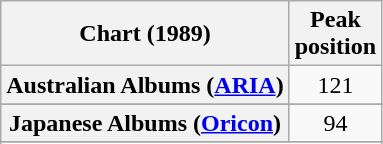<table class="wikitable sortable plainrowheaders" style="text-align:center">
<tr>
<th scope="col">Chart (1989)</th>
<th scope="col">Peak<br>position</th>
</tr>
<tr>
<th scope="row">Australian Albums (<a href='#'>ARIA</a>)</th>
<td align="center">121</td>
</tr>
<tr>
</tr>
<tr>
</tr>
<tr>
<th scope="row">Japanese Albums (<a href='#'>Oricon</a>)</th>
<td>94</td>
</tr>
<tr>
</tr>
<tr>
</tr>
</table>
